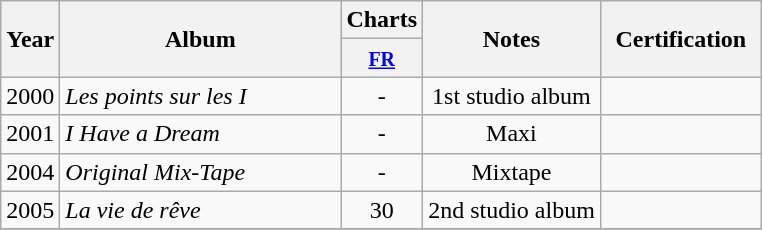<table class="wikitable">
<tr>
<th align="center" rowspan="2">Year</th>
<th align="center" rowspan="2" width="180">Album</th>
<th align="center" colspan="1">Charts</th>
<th align="center" rowspan="2">Notes</th>
<th align="center" rowspan="2" width="100">Certification</th>
</tr>
<tr>
<th width="20"><small><a href='#'>FR</a></small><br></th>
</tr>
<tr>
<td align="center">2000</td>
<td><em>Les points sur les I</em></td>
<td align="center">-</td>
<td align="center">1st studio album</td>
<td align="center"></td>
</tr>
<tr>
<td align="center">2001</td>
<td><em>I Have a Dream</em></td>
<td align="center">-</td>
<td align="center">Maxi</td>
<td align="center"></td>
</tr>
<tr>
<td align="center">2004</td>
<td><em>Original Mix-Tape</em></td>
<td align="center">-</td>
<td align="center">Mixtape</td>
<td align="center"></td>
</tr>
<tr>
<td align="center">2005</td>
<td><em>La vie de rêve</em></td>
<td align="center">30</td>
<td align="center">2nd studio album</td>
<td align="center"></td>
</tr>
<tr>
</tr>
</table>
